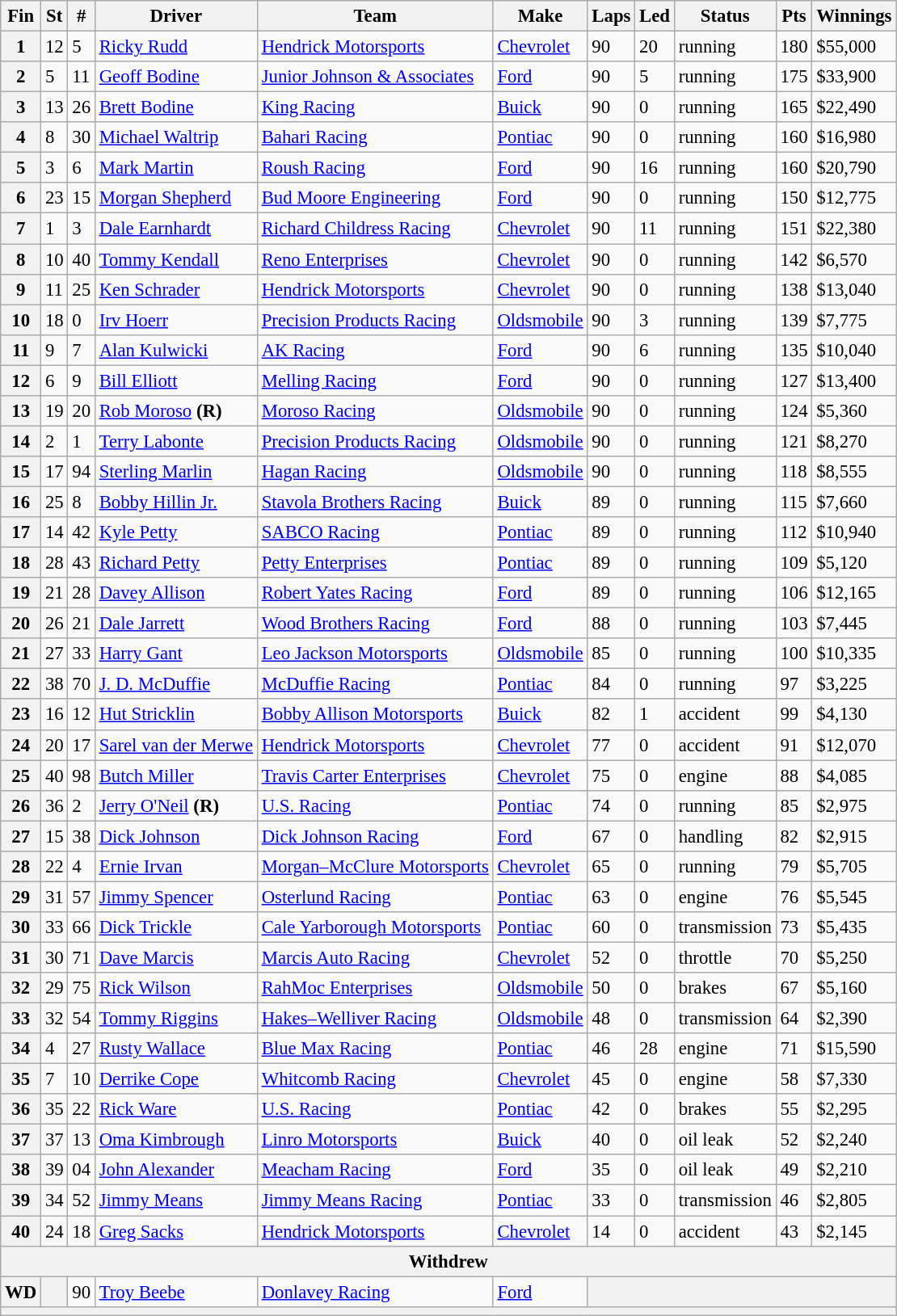<table class="wikitable" style="font-size:95%">
<tr>
<th>Fin</th>
<th>St</th>
<th>#</th>
<th>Driver</th>
<th>Team</th>
<th>Make</th>
<th>Laps</th>
<th>Led</th>
<th>Status</th>
<th>Pts</th>
<th>Winnings</th>
</tr>
<tr>
<th>1</th>
<td>12</td>
<td>5</td>
<td><a href='#'>Ricky Rudd</a></td>
<td><a href='#'>Hendrick Motorsports</a></td>
<td><a href='#'>Chevrolet</a></td>
<td>90</td>
<td>20</td>
<td>running</td>
<td>180</td>
<td>$55,000</td>
</tr>
<tr>
<th>2</th>
<td>5</td>
<td>11</td>
<td><a href='#'>Geoff Bodine</a></td>
<td><a href='#'>Junior Johnson & Associates</a></td>
<td><a href='#'>Ford</a></td>
<td>90</td>
<td>5</td>
<td>running</td>
<td>175</td>
<td>$33,900</td>
</tr>
<tr>
<th>3</th>
<td>13</td>
<td>26</td>
<td><a href='#'>Brett Bodine</a></td>
<td><a href='#'>King Racing</a></td>
<td><a href='#'>Buick</a></td>
<td>90</td>
<td>0</td>
<td>running</td>
<td>165</td>
<td>$22,490</td>
</tr>
<tr>
<th>4</th>
<td>8</td>
<td>30</td>
<td><a href='#'>Michael Waltrip</a></td>
<td><a href='#'>Bahari Racing</a></td>
<td><a href='#'>Pontiac</a></td>
<td>90</td>
<td>0</td>
<td>running</td>
<td>160</td>
<td>$16,980</td>
</tr>
<tr>
<th>5</th>
<td>3</td>
<td>6</td>
<td><a href='#'>Mark Martin</a></td>
<td><a href='#'>Roush Racing</a></td>
<td><a href='#'>Ford</a></td>
<td>90</td>
<td>16</td>
<td>running</td>
<td>160</td>
<td>$20,790</td>
</tr>
<tr>
<th>6</th>
<td>23</td>
<td>15</td>
<td><a href='#'>Morgan Shepherd</a></td>
<td><a href='#'>Bud Moore Engineering</a></td>
<td><a href='#'>Ford</a></td>
<td>90</td>
<td>0</td>
<td>running</td>
<td>150</td>
<td>$12,775</td>
</tr>
<tr>
<th>7</th>
<td>1</td>
<td>3</td>
<td><a href='#'>Dale Earnhardt</a></td>
<td><a href='#'>Richard Childress Racing</a></td>
<td><a href='#'>Chevrolet</a></td>
<td>90</td>
<td>11</td>
<td>running</td>
<td>151</td>
<td>$22,380</td>
</tr>
<tr>
<th>8</th>
<td>10</td>
<td>40</td>
<td><a href='#'>Tommy Kendall</a></td>
<td><a href='#'>Reno Enterprises</a></td>
<td><a href='#'>Chevrolet</a></td>
<td>90</td>
<td>0</td>
<td>running</td>
<td>142</td>
<td>$6,570</td>
</tr>
<tr>
<th>9</th>
<td>11</td>
<td>25</td>
<td><a href='#'>Ken Schrader</a></td>
<td><a href='#'>Hendrick Motorsports</a></td>
<td><a href='#'>Chevrolet</a></td>
<td>90</td>
<td>0</td>
<td>running</td>
<td>138</td>
<td>$13,040</td>
</tr>
<tr>
<th>10</th>
<td>18</td>
<td>0</td>
<td><a href='#'>Irv Hoerr</a></td>
<td><a href='#'>Precision Products Racing</a></td>
<td><a href='#'>Oldsmobile</a></td>
<td>90</td>
<td>3</td>
<td>running</td>
<td>139</td>
<td>$7,775</td>
</tr>
<tr>
<th>11</th>
<td>9</td>
<td>7</td>
<td><a href='#'>Alan Kulwicki</a></td>
<td><a href='#'>AK Racing</a></td>
<td><a href='#'>Ford</a></td>
<td>90</td>
<td>6</td>
<td>running</td>
<td>135</td>
<td>$10,040</td>
</tr>
<tr>
<th>12</th>
<td>6</td>
<td>9</td>
<td><a href='#'>Bill Elliott</a></td>
<td><a href='#'>Melling Racing</a></td>
<td><a href='#'>Ford</a></td>
<td>90</td>
<td>0</td>
<td>running</td>
<td>127</td>
<td>$13,400</td>
</tr>
<tr>
<th>13</th>
<td>19</td>
<td>20</td>
<td><a href='#'>Rob Moroso</a> <strong>(R)</strong></td>
<td><a href='#'>Moroso Racing</a></td>
<td><a href='#'>Oldsmobile</a></td>
<td>90</td>
<td>0</td>
<td>running</td>
<td>124</td>
<td>$5,360</td>
</tr>
<tr>
<th>14</th>
<td>2</td>
<td>1</td>
<td><a href='#'>Terry Labonte</a></td>
<td><a href='#'>Precision Products Racing</a></td>
<td><a href='#'>Oldsmobile</a></td>
<td>90</td>
<td>0</td>
<td>running</td>
<td>121</td>
<td>$8,270</td>
</tr>
<tr>
<th>15</th>
<td>17</td>
<td>94</td>
<td><a href='#'>Sterling Marlin</a></td>
<td><a href='#'>Hagan Racing</a></td>
<td><a href='#'>Oldsmobile</a></td>
<td>90</td>
<td>0</td>
<td>running</td>
<td>118</td>
<td>$8,555</td>
</tr>
<tr>
<th>16</th>
<td>25</td>
<td>8</td>
<td><a href='#'>Bobby Hillin Jr.</a></td>
<td><a href='#'>Stavola Brothers Racing</a></td>
<td><a href='#'>Buick</a></td>
<td>89</td>
<td>0</td>
<td>running</td>
<td>115</td>
<td>$7,660</td>
</tr>
<tr>
<th>17</th>
<td>14</td>
<td>42</td>
<td><a href='#'>Kyle Petty</a></td>
<td><a href='#'>SABCO Racing</a></td>
<td><a href='#'>Pontiac</a></td>
<td>89</td>
<td>0</td>
<td>running</td>
<td>112</td>
<td>$10,940</td>
</tr>
<tr>
<th>18</th>
<td>28</td>
<td>43</td>
<td><a href='#'>Richard Petty</a></td>
<td><a href='#'>Petty Enterprises</a></td>
<td><a href='#'>Pontiac</a></td>
<td>89</td>
<td>0</td>
<td>running</td>
<td>109</td>
<td>$5,120</td>
</tr>
<tr>
<th>19</th>
<td>21</td>
<td>28</td>
<td><a href='#'>Davey Allison</a></td>
<td><a href='#'>Robert Yates Racing</a></td>
<td><a href='#'>Ford</a></td>
<td>89</td>
<td>0</td>
<td>running</td>
<td>106</td>
<td>$12,165</td>
</tr>
<tr>
<th>20</th>
<td>26</td>
<td>21</td>
<td><a href='#'>Dale Jarrett</a></td>
<td><a href='#'>Wood Brothers Racing</a></td>
<td><a href='#'>Ford</a></td>
<td>88</td>
<td>0</td>
<td>running</td>
<td>103</td>
<td>$7,445</td>
</tr>
<tr>
<th>21</th>
<td>27</td>
<td>33</td>
<td><a href='#'>Harry Gant</a></td>
<td><a href='#'>Leo Jackson Motorsports</a></td>
<td><a href='#'>Oldsmobile</a></td>
<td>85</td>
<td>0</td>
<td>running</td>
<td>100</td>
<td>$10,335</td>
</tr>
<tr>
<th>22</th>
<td>38</td>
<td>70</td>
<td><a href='#'>J. D. McDuffie</a></td>
<td><a href='#'>McDuffie Racing</a></td>
<td><a href='#'>Pontiac</a></td>
<td>84</td>
<td>0</td>
<td>running</td>
<td>97</td>
<td>$3,225</td>
</tr>
<tr>
<th>23</th>
<td>16</td>
<td>12</td>
<td><a href='#'>Hut Stricklin</a></td>
<td><a href='#'>Bobby Allison Motorsports</a></td>
<td><a href='#'>Buick</a></td>
<td>82</td>
<td>1</td>
<td>accident</td>
<td>99</td>
<td>$4,130</td>
</tr>
<tr>
<th>24</th>
<td>20</td>
<td>17</td>
<td><a href='#'>Sarel van der Merwe</a></td>
<td><a href='#'>Hendrick Motorsports</a></td>
<td><a href='#'>Chevrolet</a></td>
<td>77</td>
<td>0</td>
<td>accident</td>
<td>91</td>
<td>$12,070</td>
</tr>
<tr>
<th>25</th>
<td>40</td>
<td>98</td>
<td><a href='#'>Butch Miller</a></td>
<td><a href='#'>Travis Carter Enterprises</a></td>
<td><a href='#'>Chevrolet</a></td>
<td>75</td>
<td>0</td>
<td>engine</td>
<td>88</td>
<td>$4,085</td>
</tr>
<tr>
<th>26</th>
<td>36</td>
<td>2</td>
<td><a href='#'>Jerry O'Neil</a> <strong>(R)</strong></td>
<td><a href='#'>U.S. Racing</a></td>
<td><a href='#'>Pontiac</a></td>
<td>74</td>
<td>0</td>
<td>running</td>
<td>85</td>
<td>$2,975</td>
</tr>
<tr>
<th>27</th>
<td>15</td>
<td>38</td>
<td><a href='#'>Dick Johnson</a></td>
<td><a href='#'>Dick Johnson Racing</a></td>
<td><a href='#'>Ford</a></td>
<td>67</td>
<td>0</td>
<td>handling</td>
<td>82</td>
<td>$2,915</td>
</tr>
<tr>
<th>28</th>
<td>22</td>
<td>4</td>
<td><a href='#'>Ernie Irvan</a></td>
<td><a href='#'>Morgan–McClure Motorsports</a></td>
<td><a href='#'>Chevrolet</a></td>
<td>65</td>
<td>0</td>
<td>running</td>
<td>79</td>
<td>$5,705</td>
</tr>
<tr>
<th>29</th>
<td>31</td>
<td>57</td>
<td><a href='#'>Jimmy Spencer</a></td>
<td><a href='#'>Osterlund Racing</a></td>
<td><a href='#'>Pontiac</a></td>
<td>63</td>
<td>0</td>
<td>engine</td>
<td>76</td>
<td>$5,545</td>
</tr>
<tr>
<th>30</th>
<td>33</td>
<td>66</td>
<td><a href='#'>Dick Trickle</a></td>
<td><a href='#'>Cale Yarborough Motorsports</a></td>
<td><a href='#'>Pontiac</a></td>
<td>60</td>
<td>0</td>
<td>transmission</td>
<td>73</td>
<td>$5,435</td>
</tr>
<tr>
<th>31</th>
<td>30</td>
<td>71</td>
<td><a href='#'>Dave Marcis</a></td>
<td><a href='#'>Marcis Auto Racing</a></td>
<td><a href='#'>Chevrolet</a></td>
<td>52</td>
<td>0</td>
<td>throttle</td>
<td>70</td>
<td>$5,250</td>
</tr>
<tr>
<th>32</th>
<td>29</td>
<td>75</td>
<td><a href='#'>Rick Wilson</a></td>
<td><a href='#'>RahMoc Enterprises</a></td>
<td><a href='#'>Oldsmobile</a></td>
<td>50</td>
<td>0</td>
<td>brakes</td>
<td>67</td>
<td>$5,160</td>
</tr>
<tr>
<th>33</th>
<td>32</td>
<td>54</td>
<td><a href='#'>Tommy Riggins</a></td>
<td><a href='#'>Hakes–Welliver Racing</a></td>
<td><a href='#'>Oldsmobile</a></td>
<td>48</td>
<td>0</td>
<td>transmission</td>
<td>64</td>
<td>$2,390</td>
</tr>
<tr>
<th>34</th>
<td>4</td>
<td>27</td>
<td><a href='#'>Rusty Wallace</a></td>
<td><a href='#'>Blue Max Racing</a></td>
<td><a href='#'>Pontiac</a></td>
<td>46</td>
<td>28</td>
<td>engine</td>
<td>71</td>
<td>$15,590</td>
</tr>
<tr>
<th>35</th>
<td>7</td>
<td>10</td>
<td><a href='#'>Derrike Cope</a></td>
<td><a href='#'>Whitcomb Racing</a></td>
<td><a href='#'>Chevrolet</a></td>
<td>45</td>
<td>0</td>
<td>engine</td>
<td>58</td>
<td>$7,330</td>
</tr>
<tr>
<th>36</th>
<td>35</td>
<td>22</td>
<td><a href='#'>Rick Ware</a></td>
<td><a href='#'>U.S. Racing</a></td>
<td><a href='#'>Pontiac</a></td>
<td>42</td>
<td>0</td>
<td>brakes</td>
<td>55</td>
<td>$2,295</td>
</tr>
<tr>
<th>37</th>
<td>37</td>
<td>13</td>
<td><a href='#'>Oma Kimbrough</a></td>
<td><a href='#'>Linro Motorsports</a></td>
<td><a href='#'>Buick</a></td>
<td>40</td>
<td>0</td>
<td>oil leak</td>
<td>52</td>
<td>$2,240</td>
</tr>
<tr>
<th>38</th>
<td>39</td>
<td>04</td>
<td><a href='#'>John Alexander</a></td>
<td><a href='#'>Meacham Racing</a></td>
<td><a href='#'>Ford</a></td>
<td>35</td>
<td>0</td>
<td>oil leak</td>
<td>49</td>
<td>$2,210</td>
</tr>
<tr>
<th>39</th>
<td>34</td>
<td>52</td>
<td><a href='#'>Jimmy Means</a></td>
<td><a href='#'>Jimmy Means Racing</a></td>
<td><a href='#'>Pontiac</a></td>
<td>33</td>
<td>0</td>
<td>transmission</td>
<td>46</td>
<td>$2,805</td>
</tr>
<tr>
<th>40</th>
<td>24</td>
<td>18</td>
<td><a href='#'>Greg Sacks</a></td>
<td><a href='#'>Hendrick Motorsports</a></td>
<td><a href='#'>Chevrolet</a></td>
<td>14</td>
<td>0</td>
<td>accident</td>
<td>43</td>
<td>$2,145</td>
</tr>
<tr>
<th colspan="11">Withdrew</th>
</tr>
<tr>
<th>WD</th>
<th></th>
<td>90</td>
<td><a href='#'>Troy Beebe</a></td>
<td><a href='#'>Donlavey Racing</a></td>
<td><a href='#'>Ford</a></td>
<th colspan="5"></th>
</tr>
<tr>
<th colspan="11"></th>
</tr>
</table>
